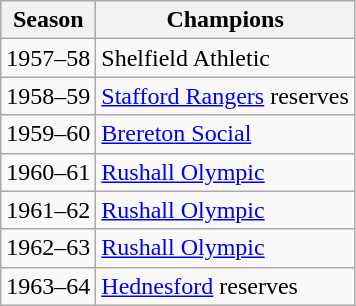<table class=wikitable>
<tr>
<th>Season</th>
<th>Champions</th>
</tr>
<tr>
<td>1957–58</td>
<td>Shelfield Athletic</td>
</tr>
<tr>
<td>1958–59</td>
<td><a href='#'>Stafford Rangers</a> reserves</td>
</tr>
<tr>
<td>1959–60</td>
<td><a href='#'>Brereton Social</a></td>
</tr>
<tr>
<td>1960–61</td>
<td><a href='#'>Rushall Olympic</a></td>
</tr>
<tr>
<td>1961–62</td>
<td><a href='#'>Rushall Olympic</a></td>
</tr>
<tr>
<td>1962–63</td>
<td><a href='#'>Rushall Olympic</a></td>
</tr>
<tr>
<td>1963–64</td>
<td><a href='#'>Hednesford</a> reserves</td>
</tr>
</table>
